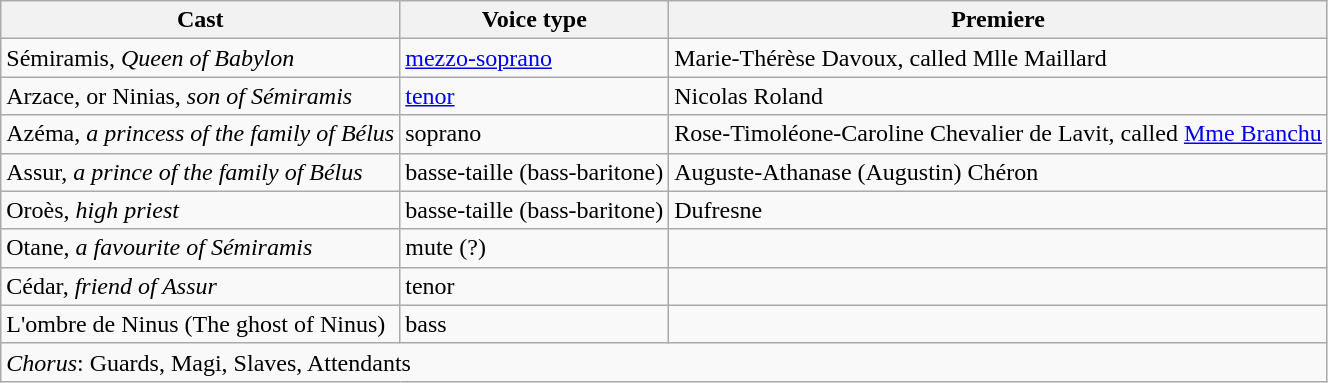<table class="wikitable">
<tr>
<th>Cast</th>
<th>Voice type</th>
<th>Premiere<br></th>
</tr>
<tr>
<td>Sémiramis, <em>Queen of Babylon</em></td>
<td><a href='#'>mezzo-soprano</a></td>
<td>Marie-Thérèse Davoux, called Mlle Maillard</td>
</tr>
<tr>
<td>Arzace, or Ninias, <em>son of Sémiramis</em></td>
<td><a href='#'>tenor</a></td>
<td>Nicolas Roland</td>
</tr>
<tr>
<td>Azéma, <em>a princess of the family of Bélus</em></td>
<td>soprano</td>
<td>Rose-Timoléone-Caroline Chevalier de Lavit, called <a href='#'>Mme Branchu</a></td>
</tr>
<tr>
<td>Assur, <em>a prince of the family of Bélus</em></td>
<td>basse-taille (bass-baritone)</td>
<td>Auguste-Athanase (Augustin) Chéron</td>
</tr>
<tr>
<td>Oroès, <em>high priest</em></td>
<td>basse-taille (bass-baritone)</td>
<td>Dufresne</td>
</tr>
<tr>
<td>Otane, <em>a favourite of Sémiramis</em></td>
<td>mute (?)</td>
<td></td>
</tr>
<tr>
<td>Cédar, <em>friend of Assur</em></td>
<td>tenor</td>
<td></td>
</tr>
<tr>
<td>L'ombre de Ninus (The ghost of Ninus)</td>
<td>bass</td>
<td></td>
</tr>
<tr>
<td colspan="3"><em>Chorus</em>: Guards, Magi, Slaves, Attendants</td>
</tr>
</table>
